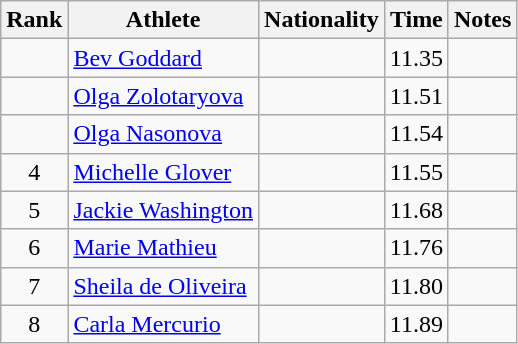<table class="wikitable sortable" style="text-align:center">
<tr>
<th>Rank</th>
<th>Athlete</th>
<th>Nationality</th>
<th>Time</th>
<th>Notes</th>
</tr>
<tr>
<td></td>
<td align=left><a href='#'>Bev Goddard</a></td>
<td align=left></td>
<td>11.35</td>
<td></td>
</tr>
<tr>
<td></td>
<td align=left><a href='#'>Olga Zolotaryova</a></td>
<td align=left></td>
<td>11.51</td>
<td></td>
</tr>
<tr>
<td></td>
<td align=left><a href='#'>Olga Nasonova</a></td>
<td align=left></td>
<td>11.54</td>
<td></td>
</tr>
<tr>
<td>4</td>
<td align=left><a href='#'>Michelle Glover</a></td>
<td align=left></td>
<td>11.55</td>
<td></td>
</tr>
<tr>
<td>5</td>
<td align=left><a href='#'>Jackie Washington</a></td>
<td align=left></td>
<td>11.68</td>
<td></td>
</tr>
<tr>
<td>6</td>
<td align=left><a href='#'>Marie Mathieu</a></td>
<td align=left></td>
<td>11.76</td>
<td></td>
</tr>
<tr>
<td>7</td>
<td align=left><a href='#'>Sheila de Oliveira</a></td>
<td align=left></td>
<td>11.80</td>
<td></td>
</tr>
<tr>
<td>8</td>
<td align=left><a href='#'>Carla Mercurio</a></td>
<td align=left></td>
<td>11.89</td>
<td></td>
</tr>
</table>
